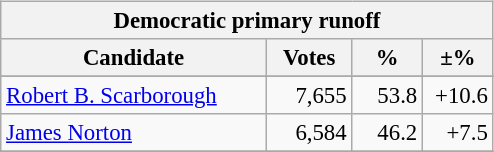<table class="wikitable" align="left" style="margin: 1em 1em 1em 0; font-size: 95%;">
<tr>
<th colspan="4">Democratic primary runoff</th>
</tr>
<tr>
<th colspan="1" style="width: 170px">Candidate</th>
<th style="width: 50px">Votes</th>
<th style="width: 40px">%</th>
<th style="width: 40px">±%</th>
</tr>
<tr>
</tr>
<tr>
<td><a href='#'>Robert B. Scarborough</a></td>
<td align="right">7,655</td>
<td align="right">53.8</td>
<td align="right">+10.6</td>
</tr>
<tr>
<td><a href='#'>James Norton</a></td>
<td align="right">6,584</td>
<td align="right">46.2</td>
<td align="right">+7.5</td>
</tr>
<tr>
</tr>
</table>
